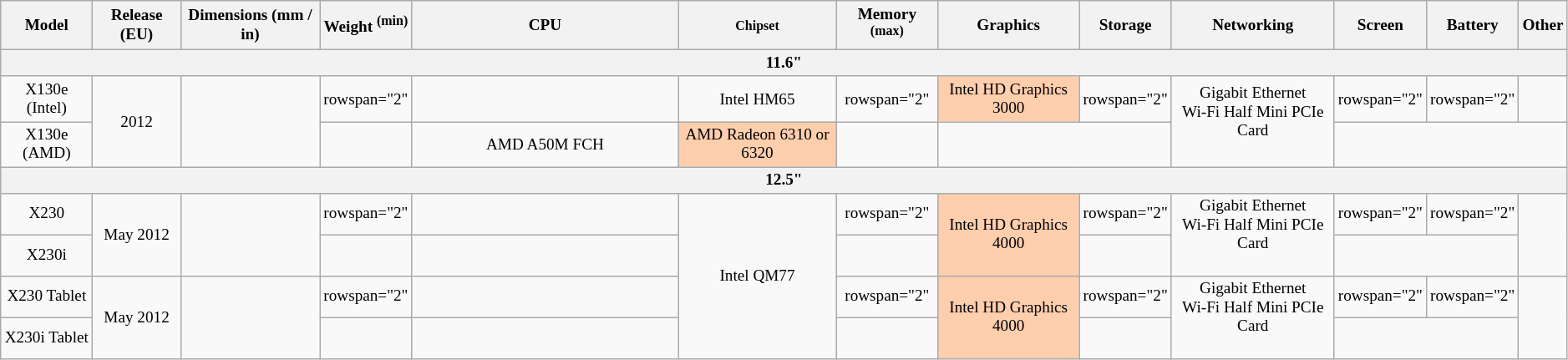<table class="wikitable" style="font-size: 80%; text-align: center; min-width: 80%;">
<tr>
<th>Model</th>
<th>Release (EU)</th>
<th>Dimensions (mm / in)</th>
<th>Weight <sup>(min)</sup></th>
<th style="width:17%">CPU</th>
<th><small>Chipset</small></th>
<th>Memory <sup>(max)</sup></th>
<th>Graphics</th>
<th>Storage</th>
<th>Networking</th>
<th>Screen</th>
<th>Battery</th>
<th>Other</th>
</tr>
<tr>
<th colspan=13>11.6"</th>
</tr>
<tr>
<td>X130e (Intel) </td>
<td rowspan="2">2012</td>
<td rowspan="2"></td>
<td>rowspan="2" </td>
<td></td>
<td>Intel HM65</td>
<td>rowspan="2" </td>
<td style="background:#ffcead;">Intel HD Graphics 3000</td>
<td>rowspan="2" </td>
<td rowspan="2">Gigabit Ethernet<br>Wi-Fi Half Mini PCIe Card<br><small><br></small></td>
<td>rowspan="2" </td>
<td>rowspan="2" </td>
<td></td>
</tr>
<tr>
<td>X130e (AMD)</td>
<td></td>
<td>AMD A50M FCH</td>
<td style="background:#ffcead;">AMD Radeon 6310 or 6320</td>
<td></td>
</tr>
<tr>
<th colspan=13>12.5"</th>
</tr>
<tr>
<td>X230 </td>
<td rowspan="2">May 2012</td>
<td rowspan="2"></td>
<td>rowspan="2" </td>
<td></td>
<td rowspan="4">Intel QM77</td>
<td>rowspan="2" </td>
<td rowspan="2" style="background:#ffcead;">Intel HD Graphics 4000</td>
<td>rowspan="2" </td>
<td rowspan="2">Gigabit Ethernet<br>Wi-Fi Half Mini PCIe Card<br><small><br></small></td>
<td>rowspan="2" </td>
<td>rowspan="2" </td>
<td rowspan="2"></td>
</tr>
<tr>
<td>X230i</td>
<td></td>
</tr>
<tr>
<td>X230 Tablet </td>
<td rowspan="2">May 2012</td>
<td rowspan="2"></td>
<td>rowspan="2" </td>
<td></td>
<td>rowspan="2" </td>
<td rowspan="2" style="background:#ffcead;">Intel HD Graphics 4000</td>
<td>rowspan="2" </td>
<td rowspan="2">Gigabit Ethernet<br>Wi-Fi Half Mini PCIe Card<br><small><br></small></td>
<td>rowspan="2" </td>
<td>rowspan="2" </td>
<td rowspan="2"></td>
</tr>
<tr>
<td>X230i Tablet</td>
<td></td>
</tr>
</table>
